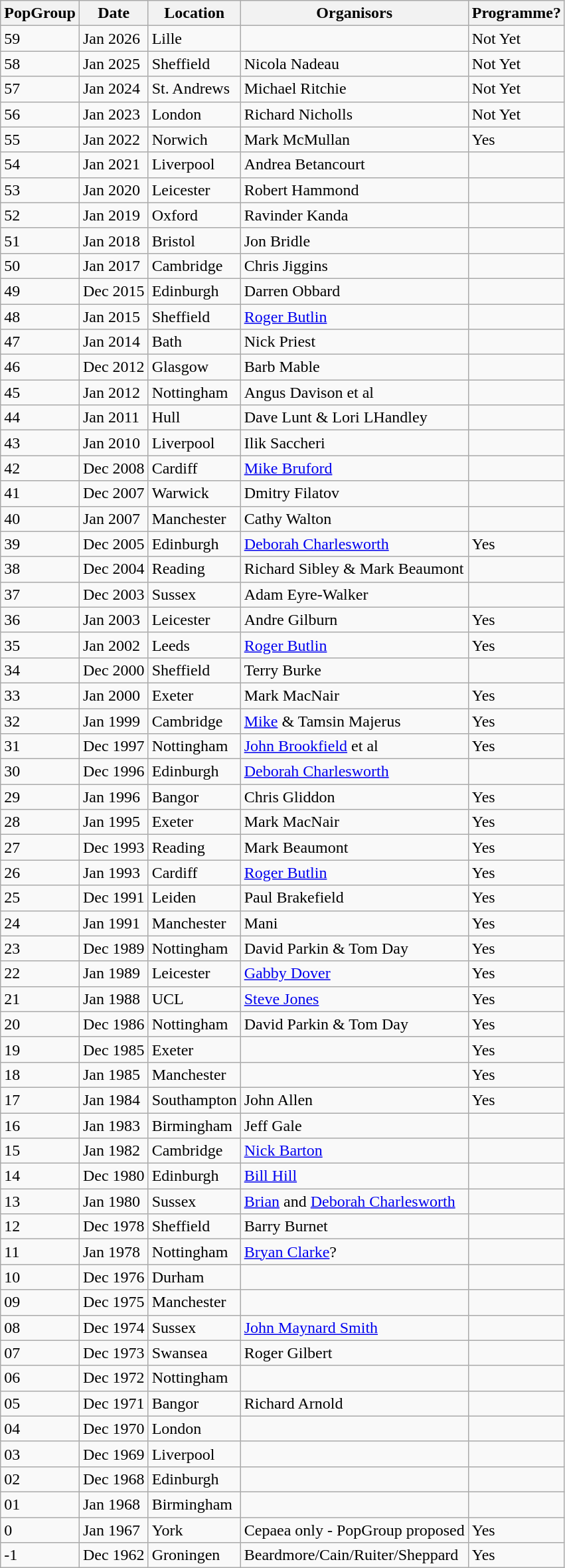<table class="wikitable">
<tr>
<th>PopGroup</th>
<th>Date</th>
<th>Location</th>
<th>Organisors</th>
<th>Programme?</th>
</tr>
<tr>
<td>59</td>
<td>Jan 2026</td>
<td>Lille</td>
<td></td>
<td>Not Yet</td>
</tr>
<tr>
<td>58</td>
<td>Jan 2025</td>
<td>Sheffield</td>
<td>Nicola Nadeau</td>
<td>Not Yet</td>
</tr>
<tr>
<td>57</td>
<td>Jan 2024</td>
<td>St. Andrews</td>
<td>Michael Ritchie</td>
<td>Not Yet</td>
</tr>
<tr>
<td>56</td>
<td>Jan 2023</td>
<td>London</td>
<td>Richard Nicholls</td>
<td>Not Yet</td>
</tr>
<tr>
<td>55</td>
<td>Jan 2022</td>
<td>Norwich</td>
<td>Mark McMullan</td>
<td>Yes</td>
</tr>
<tr>
<td>54</td>
<td>Jan 2021</td>
<td>Liverpool</td>
<td>Andrea Betancourt</td>
<td></td>
</tr>
<tr>
<td>53</td>
<td>Jan 2020</td>
<td>Leicester</td>
<td>Robert Hammond</td>
<td></td>
</tr>
<tr>
<td>52</td>
<td>Jan 2019</td>
<td>Oxford</td>
<td>Ravinder Kanda</td>
<td></td>
</tr>
<tr>
<td>51</td>
<td>Jan 2018</td>
<td>Bristol</td>
<td>Jon Bridle</td>
<td></td>
</tr>
<tr>
<td>50</td>
<td>Jan 2017</td>
<td>Cambridge</td>
<td>Chris Jiggins</td>
<td></td>
</tr>
<tr>
<td>49</td>
<td>Dec 2015</td>
<td>Edinburgh</td>
<td>Darren Obbard</td>
<td></td>
</tr>
<tr>
<td>48</td>
<td>Jan 2015</td>
<td>Sheffield</td>
<td><a href='#'>Roger Butlin</a></td>
<td></td>
</tr>
<tr>
<td>47</td>
<td>Jan 2014</td>
<td>Bath</td>
<td>Nick Priest</td>
<td></td>
</tr>
<tr>
<td>46</td>
<td>Dec 2012</td>
<td>Glasgow</td>
<td>Barb Mable</td>
<td></td>
</tr>
<tr>
<td>45</td>
<td>Jan 2012</td>
<td>Nottingham</td>
<td>Angus Davison et al</td>
<td></td>
</tr>
<tr>
<td>44</td>
<td>Jan 2011</td>
<td>Hull</td>
<td>Dave Lunt & Lori LHandley</td>
<td></td>
</tr>
<tr>
<td>43</td>
<td>Jan 2010</td>
<td>Liverpool</td>
<td>Ilik Saccheri</td>
<td></td>
</tr>
<tr>
<td>42</td>
<td>Dec 2008</td>
<td>Cardiff</td>
<td><a href='#'>Mike Bruford</a></td>
<td></td>
</tr>
<tr>
<td>41</td>
<td>Dec 2007</td>
<td>Warwick</td>
<td>Dmitry Filatov</td>
<td></td>
</tr>
<tr>
<td>40</td>
<td>Jan 2007</td>
<td>Manchester</td>
<td>Cathy Walton</td>
<td></td>
</tr>
<tr>
<td>39</td>
<td>Dec 2005</td>
<td>Edinburgh</td>
<td><a href='#'>Deborah Charlesworth</a></td>
<td>Yes</td>
</tr>
<tr>
<td>38</td>
<td>Dec 2004</td>
<td>Reading</td>
<td>Richard Sibley & Mark Beaumont</td>
<td></td>
</tr>
<tr>
<td>37</td>
<td>Dec 2003</td>
<td>Sussex</td>
<td>Adam Eyre-Walker</td>
<td></td>
</tr>
<tr>
<td>36</td>
<td>Jan 2003</td>
<td>Leicester</td>
<td>Andre Gilburn</td>
<td>Yes</td>
</tr>
<tr>
<td>35</td>
<td>Jan 2002</td>
<td>Leeds</td>
<td><a href='#'>Roger Butlin</a></td>
<td>Yes</td>
</tr>
<tr>
<td>34</td>
<td>Dec 2000</td>
<td>Sheffield</td>
<td>Terry Burke</td>
<td></td>
</tr>
<tr>
<td>33</td>
<td>Jan 2000</td>
<td>Exeter</td>
<td>Mark MacNair</td>
<td>Yes</td>
</tr>
<tr>
<td>32</td>
<td>Jan 1999</td>
<td>Cambridge</td>
<td><a href='#'>Mike</a> & Tamsin Majerus</td>
<td>Yes</td>
</tr>
<tr>
<td>31</td>
<td>Dec 1997</td>
<td>Nottingham</td>
<td><a href='#'>John Brookfield</a> et al</td>
<td>Yes</td>
</tr>
<tr>
<td>30</td>
<td>Dec 1996</td>
<td>Edinburgh</td>
<td><a href='#'>Deborah Charlesworth</a></td>
<td></td>
</tr>
<tr>
<td>29</td>
<td>Jan 1996</td>
<td>Bangor</td>
<td>Chris Gliddon</td>
<td>Yes</td>
</tr>
<tr>
<td>28</td>
<td>Jan 1995</td>
<td>Exeter</td>
<td>Mark MacNair</td>
<td>Yes</td>
</tr>
<tr>
<td>27</td>
<td>Dec 1993</td>
<td>Reading</td>
<td>Mark Beaumont</td>
<td>Yes</td>
</tr>
<tr>
<td>26</td>
<td>Jan 1993</td>
<td>Cardiff</td>
<td><a href='#'>Roger Butlin</a></td>
<td>Yes</td>
</tr>
<tr>
<td>25</td>
<td>Dec 1991</td>
<td>Leiden</td>
<td>Paul Brakefield</td>
<td>Yes</td>
</tr>
<tr>
<td>24</td>
<td>Jan 1991</td>
<td>Manchester</td>
<td>Mani</td>
<td>Yes</td>
</tr>
<tr>
<td>23</td>
<td>Dec 1989</td>
<td>Nottingham</td>
<td>David Parkin & Tom Day</td>
<td>Yes</td>
</tr>
<tr>
<td>22</td>
<td>Jan 1989</td>
<td>Leicester</td>
<td><a href='#'>Gabby Dover</a></td>
<td>Yes</td>
</tr>
<tr>
<td>21</td>
<td>Jan 1988</td>
<td>UCL</td>
<td><a href='#'>Steve Jones</a></td>
<td>Yes</td>
</tr>
<tr>
<td>20</td>
<td>Dec 1986</td>
<td>Nottingham</td>
<td>David Parkin & Tom Day</td>
<td>Yes</td>
</tr>
<tr>
<td>19</td>
<td>Dec 1985</td>
<td>Exeter</td>
<td></td>
<td>Yes</td>
</tr>
<tr>
<td>18</td>
<td>Jan 1985</td>
<td>Manchester</td>
<td></td>
<td>Yes</td>
</tr>
<tr>
<td>17</td>
<td>Jan 1984</td>
<td>Southampton</td>
<td>John Allen</td>
<td>Yes</td>
</tr>
<tr>
<td>16</td>
<td>Jan 1983</td>
<td>Birmingham</td>
<td>Jeff Gale</td>
<td></td>
</tr>
<tr>
<td>15</td>
<td>Jan 1982</td>
<td>Cambridge</td>
<td><a href='#'>Nick Barton</a></td>
<td></td>
</tr>
<tr>
<td>14</td>
<td>Dec 1980</td>
<td>Edinburgh</td>
<td><a href='#'>Bill Hill</a></td>
<td></td>
</tr>
<tr>
<td>13</td>
<td>Jan 1980</td>
<td>Sussex</td>
<td><a href='#'>Brian</a> and <a href='#'>Deborah Charlesworth</a></td>
<td></td>
</tr>
<tr>
<td>12</td>
<td>Dec 1978</td>
<td>Sheffield</td>
<td>Barry Burnet</td>
<td></td>
</tr>
<tr>
<td>11</td>
<td>Jan 1978</td>
<td>Nottingham</td>
<td><a href='#'>Bryan Clarke</a>?</td>
<td></td>
</tr>
<tr>
<td>10</td>
<td>Dec 1976</td>
<td>Durham</td>
<td></td>
<td></td>
</tr>
<tr>
<td>09</td>
<td>Dec 1975</td>
<td>Manchester</td>
<td></td>
<td></td>
</tr>
<tr>
<td>08</td>
<td>Dec 1974</td>
<td>Sussex</td>
<td><a href='#'>John Maynard Smith</a></td>
<td></td>
</tr>
<tr>
<td>07</td>
<td>Dec 1973</td>
<td>Swansea</td>
<td>Roger Gilbert</td>
<td></td>
</tr>
<tr>
<td>06</td>
<td>Dec 1972</td>
<td>Nottingham</td>
<td></td>
<td></td>
</tr>
<tr>
<td>05</td>
<td>Dec 1971</td>
<td>Bangor</td>
<td>Richard Arnold</td>
<td></td>
</tr>
<tr>
<td>04</td>
<td>Dec 1970</td>
<td>London</td>
<td></td>
<td></td>
</tr>
<tr>
<td>03</td>
<td>Dec 1969</td>
<td>Liverpool</td>
<td></td>
<td></td>
</tr>
<tr>
<td>02</td>
<td>Dec 1968</td>
<td>Edinburgh</td>
<td></td>
<td></td>
</tr>
<tr>
<td>01</td>
<td>Jan 1968</td>
<td>Birmingham</td>
<td></td>
<td></td>
</tr>
<tr>
<td>0</td>
<td>Jan 1967</td>
<td>York</td>
<td>Cepaea only - PopGroup proposed</td>
<td>Yes</td>
</tr>
<tr>
<td>-1</td>
<td>Dec 1962</td>
<td>Groningen</td>
<td>Beardmore/Cain/Ruiter/Sheppard</td>
<td>Yes</td>
</tr>
</table>
